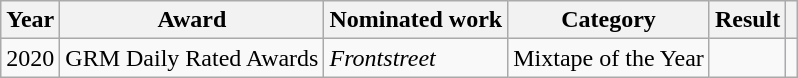<table class="wikitable sortable plainrowheaders" style="width: auto;">
<tr>
<th scope="col">Year</th>
<th scope="col">Award</th>
<th scope="col">Nominated work</th>
<th scope="col">Category</th>
<th scope="col">Result</th>
<th scope="col" class="unsortable"></th>
</tr>
<tr>
<td>2020</td>
<td>GRM Daily Rated Awards</td>
<td><em>Frontstreet</em></td>
<td>Mixtape of the Year</td>
<td></td>
<td></td>
</tr>
</table>
